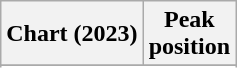<table class="wikitable sortable plainrowheaders" style="text-align:center">
<tr>
<th scope="col">Chart (2023)</th>
<th scope="col">Peak<br>position</th>
</tr>
<tr>
</tr>
<tr>
</tr>
</table>
